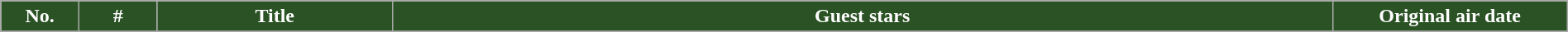<table class="wikitable plainrowheaders" style="width:100%;">
<tr style="color:white">
<th style="background: #2B5225;width:5%;">No.</th>
<th style="background: #2B5225;width:5%;">#</th>
<th style="background: #2B5225;width:15%;">Title</th>
<th style="background: #2B5225;width:60%;">Guest stars</th>
<th style="background: #2B5225;width:15%;">Original air date</th>
</tr>
<tr>
</tr>
</table>
